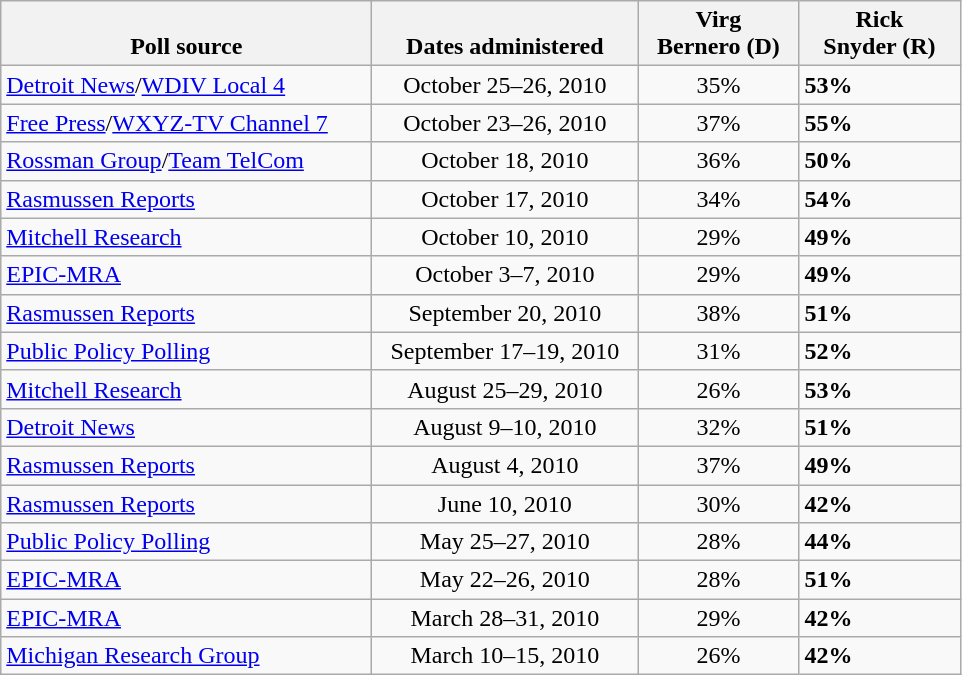<table class="wikitable">
<tr valign=bottom>
<th style="width:240px;">Poll source</th>
<th style="width:170px;">Dates administered</th>
<th style="width:100px;">Virg<br>Bernero (D)</th>
<th style="width:100px;">Rick<br>Snyder (R)</th>
</tr>
<tr>
<td><a href='#'>Detroit News</a>/<a href='#'>WDIV Local 4</a></td>
<td align=center>October 25–26, 2010</td>
<td align=center>35%</td>
<td><strong>53%</strong></td>
</tr>
<tr>
<td><a href='#'>Free Press</a>/<a href='#'>WXYZ-TV Channel 7</a></td>
<td align=center>October 23–26, 2010</td>
<td align=center>37%</td>
<td><strong>55%</strong></td>
</tr>
<tr>
<td><a href='#'>Rossman Group</a>/<a href='#'>Team TelCom</a></td>
<td align=center>October 18, 2010</td>
<td align=center>36%</td>
<td><strong>50%</strong></td>
</tr>
<tr>
<td><a href='#'>Rasmussen Reports</a></td>
<td align=center>October 17, 2010</td>
<td align=center>34%</td>
<td><strong>54%</strong></td>
</tr>
<tr>
<td><a href='#'>Mitchell Research</a></td>
<td align=center>October 10, 2010</td>
<td align=center>29%</td>
<td><strong>49%</strong></td>
</tr>
<tr>
<td><a href='#'>EPIC-MRA</a></td>
<td align=center>October 3–7, 2010</td>
<td align=center>29%</td>
<td><strong>49%</strong></td>
</tr>
<tr>
<td><a href='#'>Rasmussen Reports</a></td>
<td align=center>September 20, 2010</td>
<td align=center>38%</td>
<td><strong>51%</strong></td>
</tr>
<tr>
<td><a href='#'>Public Policy Polling</a></td>
<td align=center>September 17–19, 2010</td>
<td align=center>31%</td>
<td><strong>52%</strong></td>
</tr>
<tr>
<td><a href='#'>Mitchell Research</a></td>
<td align=center>August 25–29, 2010</td>
<td align=center>26%</td>
<td><strong>53%</strong></td>
</tr>
<tr>
<td><a href='#'>Detroit News</a></td>
<td align=center>August 9–10, 2010</td>
<td align=center>32%</td>
<td><strong>51%</strong></td>
</tr>
<tr>
<td><a href='#'>Rasmussen Reports</a></td>
<td align=center>August 4, 2010</td>
<td align=center>37%</td>
<td><strong>49%</strong></td>
</tr>
<tr>
<td><a href='#'>Rasmussen Reports</a></td>
<td align=center>June 10, 2010</td>
<td align=center>30%</td>
<td><strong>42%</strong></td>
</tr>
<tr>
<td><a href='#'>Public Policy Polling</a></td>
<td align=center>May 25–27, 2010</td>
<td align=center>28%</td>
<td><strong>44%</strong></td>
</tr>
<tr>
<td><a href='#'>EPIC-MRA</a></td>
<td align=center>May 22–26, 2010</td>
<td align=center>28%</td>
<td><strong>51%</strong></td>
</tr>
<tr>
<td><a href='#'>EPIC-MRA</a></td>
<td align=center>March 28–31, 2010</td>
<td align=center>29%</td>
<td><strong>42%</strong></td>
</tr>
<tr>
<td><a href='#'>Michigan Research Group</a></td>
<td align=center>March 10–15, 2010</td>
<td align=center>26%</td>
<td><strong>42%</strong></td>
</tr>
</table>
